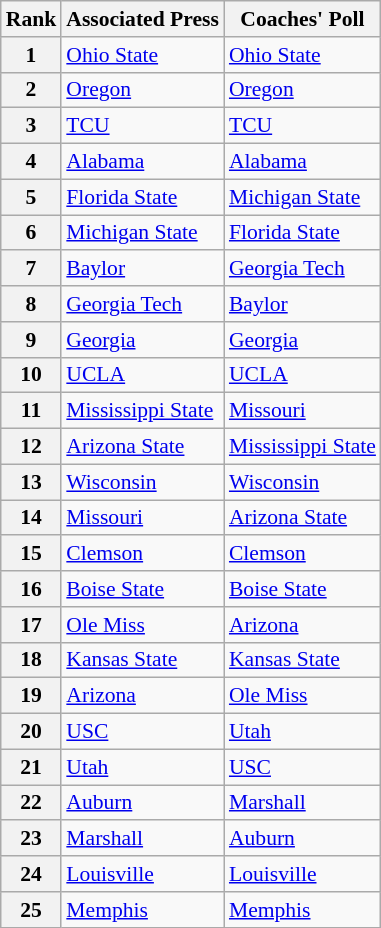<table class="wikitable" style="font-size:90%;">
<tr>
<th>Rank</th>
<th>Associated Press</th>
<th colspan'"1">Coaches' Poll</th>
</tr>
<tr>
<th>1</th>
<td><a href='#'>Ohio State</a></td>
<td><a href='#'>Ohio State</a></td>
</tr>
<tr>
<th>2</th>
<td><a href='#'>Oregon</a></td>
<td><a href='#'>Oregon</a></td>
</tr>
<tr>
<th>3</th>
<td><a href='#'>TCU</a></td>
<td><a href='#'>TCU</a></td>
</tr>
<tr>
<th>4</th>
<td><a href='#'>Alabama</a></td>
<td><a href='#'>Alabama</a></td>
</tr>
<tr>
<th>5</th>
<td><a href='#'>Florida State</a></td>
<td><a href='#'>Michigan State</a></td>
</tr>
<tr>
<th>6</th>
<td><a href='#'>Michigan State</a></td>
<td><a href='#'>Florida State</a></td>
</tr>
<tr>
<th>7</th>
<td><a href='#'>Baylor</a></td>
<td><a href='#'>Georgia Tech</a></td>
</tr>
<tr>
<th>8</th>
<td><a href='#'>Georgia Tech</a></td>
<td><a href='#'>Baylor</a></td>
</tr>
<tr>
<th>9</th>
<td><a href='#'>Georgia</a></td>
<td><a href='#'>Georgia</a></td>
</tr>
<tr>
<th>10</th>
<td><a href='#'>UCLA</a></td>
<td><a href='#'>UCLA</a></td>
</tr>
<tr>
<th>11</th>
<td><a href='#'>Mississippi State</a></td>
<td><a href='#'>Missouri</a></td>
</tr>
<tr>
<th>12</th>
<td><a href='#'>Arizona State</a></td>
<td><a href='#'>Mississippi State</a></td>
</tr>
<tr>
<th>13</th>
<td><a href='#'>Wisconsin</a></td>
<td><a href='#'>Wisconsin</a></td>
</tr>
<tr>
<th>14</th>
<td><a href='#'>Missouri</a></td>
<td><a href='#'>Arizona State</a></td>
</tr>
<tr>
<th>15</th>
<td><a href='#'>Clemson</a></td>
<td><a href='#'>Clemson</a></td>
</tr>
<tr>
<th>16</th>
<td><a href='#'>Boise State</a></td>
<td><a href='#'>Boise State</a></td>
</tr>
<tr>
<th>17</th>
<td><a href='#'>Ole Miss</a></td>
<td><a href='#'>Arizona</a></td>
</tr>
<tr>
<th>18</th>
<td><a href='#'>Kansas State</a></td>
<td><a href='#'>Kansas State</a></td>
</tr>
<tr>
<th>19</th>
<td><a href='#'>Arizona</a></td>
<td><a href='#'>Ole Miss</a></td>
</tr>
<tr>
<th>20</th>
<td><a href='#'>USC</a></td>
<td><a href='#'>Utah</a></td>
</tr>
<tr>
<th>21</th>
<td><a href='#'>Utah</a></td>
<td><a href='#'>USC</a></td>
</tr>
<tr>
<th>22</th>
<td><a href='#'>Auburn</a></td>
<td><a href='#'>Marshall</a></td>
</tr>
<tr>
<th>23</th>
<td><a href='#'>Marshall</a></td>
<td><a href='#'>Auburn</a></td>
</tr>
<tr>
<th>24</th>
<td><a href='#'>Louisville</a></td>
<td><a href='#'>Louisville</a></td>
</tr>
<tr>
<th>25</th>
<td><a href='#'>Memphis</a></td>
<td><a href='#'>Memphis</a></td>
</tr>
</table>
